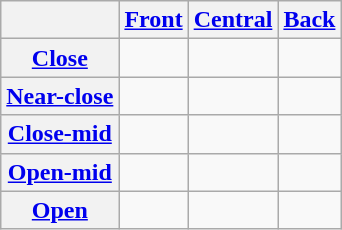<table class="wikitable" style="text-align:center">
<tr>
<th></th>
<th><a href='#'>Front</a></th>
<th><a href='#'>Central</a></th>
<th><a href='#'>Back</a></th>
</tr>
<tr>
<th><a href='#'>Close</a></th>
<td> </td>
<td></td>
<td> </td>
</tr>
<tr>
<th><a href='#'>Near-close</a></th>
<td></td>
<td></td>
<td> </td>
</tr>
<tr>
<th><a href='#'>Close-mid</a></th>
<td> </td>
<td></td>
<td> </td>
</tr>
<tr>
<th><a href='#'>Open-mid</a></th>
<td> </td>
<td></td>
<td> </td>
</tr>
<tr>
<th><a href='#'>Open</a></th>
<td></td>
<td> </td>
<td></td>
</tr>
</table>
